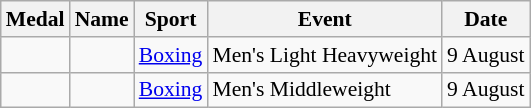<table class="wikitable sortable" style="font-size:90%">
<tr>
<th>Medal</th>
<th>Name</th>
<th>Sport</th>
<th>Event</th>
<th>Date</th>
</tr>
<tr>
<td></td>
<td></td>
<td><a href='#'>Boxing</a></td>
<td>Men's Light Heavyweight</td>
<td>9 August</td>
</tr>
<tr>
<td></td>
<td></td>
<td><a href='#'>Boxing</a></td>
<td>Men's Middleweight</td>
<td>9 August</td>
</tr>
</table>
